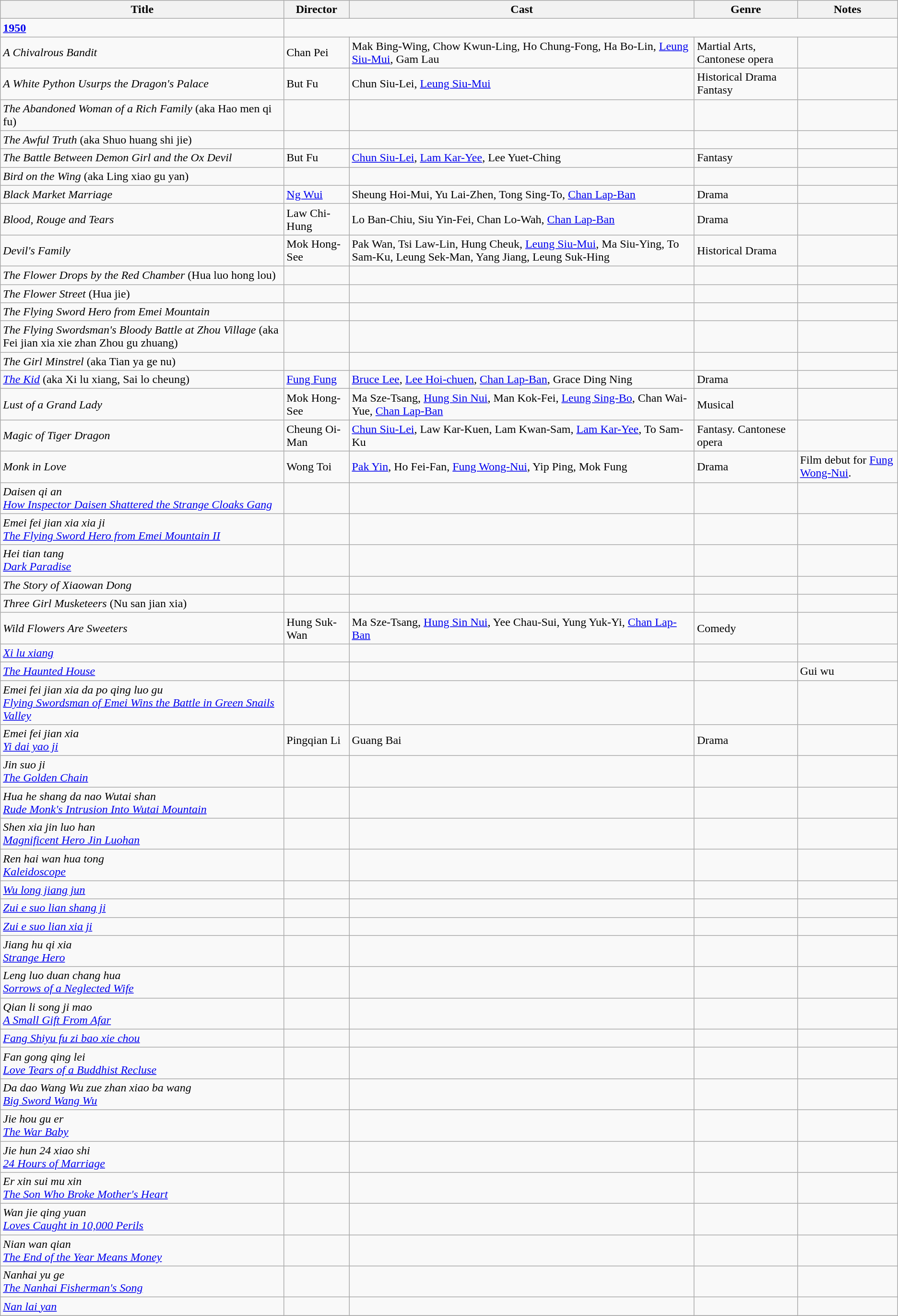<table class="wikitable sortable">
<tr>
<th>Title</th>
<th>Director</th>
<th>Cast</th>
<th>Genre</th>
<th>Notes</th>
</tr>
<tr>
<td><strong><a href='#'>1950</a></strong></td>
</tr>
<tr>
<td><em>A Chivalrous Bandit</em></td>
<td>Chan Pei</td>
<td>Mak Bing-Wing, Chow Kwun-Ling, Ho Chung-Fong, Ha Bo-Lin, <a href='#'>Leung Siu-Mui</a>, Gam Lau</td>
<td>Martial Arts, Cantonese opera</td>
<td></td>
</tr>
<tr>
<td><em>A White Python Usurps the Dragon's Palace</em></td>
<td>But Fu</td>
<td>Chun Siu-Lei, <a href='#'>Leung Siu-Mui</a></td>
<td>Historical Drama Fantasy</td>
<td></td>
</tr>
<tr>
<td><em>The Abandoned Woman of a Rich Family</em> (aka Hao men qi fu)</td>
<td></td>
<td></td>
<td></td>
<td></td>
</tr>
<tr>
<td><em>The Awful Truth</em> (aka Shuo huang shi jie)</td>
<td></td>
<td></td>
<td></td>
<td></td>
</tr>
<tr>
<td><em>The Battle Between Demon Girl and the Ox Devil</em></td>
<td>But Fu</td>
<td><a href='#'>Chun Siu-Lei</a>, <a href='#'>Lam Kar-Yee</a>, Lee Yuet-Ching</td>
<td>Fantasy</td>
<td></td>
</tr>
<tr>
<td><em>Bird on the Wing</em> (aka Ling xiao gu yan)</td>
<td></td>
<td></td>
<td></td>
<td></td>
</tr>
<tr>
<td><em>Black Market Marriage</em></td>
<td><a href='#'>Ng Wui</a></td>
<td>Sheung Hoi-Mui, Yu Lai-Zhen, Tong Sing-To, <a href='#'>Chan Lap-Ban</a></td>
<td>Drama</td>
<td></td>
</tr>
<tr>
<td><em>Blood, Rouge and Tears</em></td>
<td>Law Chi-Hung</td>
<td>Lo Ban-Chiu, Siu Yin-Fei, Chan Lo-Wah, <a href='#'>Chan Lap-Ban</a></td>
<td>Drama</td>
<td></td>
</tr>
<tr>
<td><em>Devil's Family</em></td>
<td>Mok Hong-See</td>
<td>Pak Wan, Tsi Law-Lin, Hung Cheuk, <a href='#'>Leung Siu-Mui</a>, Ma Siu-Ying, To Sam-Ku, Leung Sek-Man, Yang Jiang, Leung Suk-Hing</td>
<td>Historical Drama</td>
<td></td>
</tr>
<tr>
<td><em>The Flower Drops by the Red Chamber</em> (Hua luo hong lou)</td>
<td></td>
<td></td>
<td></td>
<td></td>
</tr>
<tr>
<td><em>The Flower Street</em> (Hua jie)</td>
<td></td>
<td></td>
<td></td>
<td></td>
</tr>
<tr>
<td><em>The Flying Sword Hero from Emei Mountain</em></td>
<td></td>
<td></td>
<td></td>
<td></td>
</tr>
<tr>
<td><em>The Flying Swordsman's Bloody Battle at Zhou Village</em> (aka Fei jian xia xie zhan Zhou gu zhuang)</td>
<td></td>
<td></td>
<td></td>
<td></td>
</tr>
<tr>
<td><em>The Girl Minstrel</em> (aka Tian ya ge nu)</td>
<td></td>
<td></td>
<td></td>
<td></td>
</tr>
<tr>
<td><em><a href='#'>The Kid</a></em> (aka Xi lu xiang, Sai lo cheung)</td>
<td><a href='#'>Fung Fung</a></td>
<td><a href='#'>Bruce Lee</a>, <a href='#'>Lee Hoi-chuen</a>, <a href='#'>Chan Lap-Ban</a>, Grace Ding Ning</td>
<td>Drama</td>
<td></td>
</tr>
<tr>
<td><em>Lust of a Grand Lady</em></td>
<td>Mok Hong-See</td>
<td>Ma Sze-Tsang, <a href='#'>Hung Sin Nui</a>, Man Kok-Fei, <a href='#'>Leung Sing-Bo</a>, Chan Wai-Yue, <a href='#'>Chan Lap-Ban</a></td>
<td>Musical</td>
<td></td>
</tr>
<tr>
<td><em>Magic of Tiger Dragon</em></td>
<td>Cheung Oi-Man</td>
<td><a href='#'>Chun Siu-Lei</a>, Law Kar-Kuen, Lam Kwan-Sam, <a href='#'>Lam Kar-Yee</a>, To Sam-Ku</td>
<td>Fantasy. Cantonese opera</td>
<td></td>
</tr>
<tr>
<td><em>Monk in Love</em></td>
<td>Wong Toi</td>
<td><a href='#'>Pak Yin</a>, Ho Fei-Fan, <a href='#'>Fung Wong-Nui</a>, Yip Ping, Mok Fung</td>
<td>Drama</td>
<td>Film debut for <a href='#'>Fung Wong-Nui</a>. </td>
</tr>
<tr>
<td><em>Daisen qi an </em><br><em><a href='#'>How Inspector Daisen Shattered the Strange Cloaks Gang</a></em></td>
<td></td>
<td></td>
<td></td>
<td></td>
</tr>
<tr>
<td><em>Emei fei jian xia xia ji</em><br><em><a href='#'>The Flying Sword Hero from Emei Mountain II</a></em></td>
<td></td>
<td></td>
<td></td>
<td></td>
</tr>
<tr>
<td><em>Hei tian tang </em><br><em><a href='#'>Dark Paradise</a></em></td>
<td></td>
<td></td>
<td></td>
<td></td>
</tr>
<tr>
<td><em>The Story of Xiaowan Dong</em></td>
<td></td>
<td></td>
<td></td>
<td></td>
</tr>
<tr>
<td><em>Three Girl Musketeers</em> (Nu san jian xia)</td>
<td></td>
<td></td>
<td></td>
<td></td>
</tr>
<tr>
<td><em>Wild Flowers Are Sweeters</em></td>
<td>Hung Suk-Wan</td>
<td>Ma Sze-Tsang, <a href='#'>Hung Sin Nui</a>, Yee Chau-Sui, Yung Yuk-Yi, <a href='#'>Chan Lap-Ban</a></td>
<td>Comedy</td>
<td></td>
</tr>
<tr>
<td><em><a href='#'>Xi lu xiang</a></em></td>
<td></td>
<td></td>
<td></td>
<td></td>
</tr>
<tr>
<td><em><a href='#'>The Haunted House</a></em></td>
<td></td>
<td></td>
<td></td>
<td>Gui wu</td>
</tr>
<tr>
<td><em>Emei fei jian xia da po qing luo gu</em><br><em><a href='#'>Flying Swordsman of Emei Wins the Battle in Green Snails Valley</a></em></td>
<td></td>
<td></td>
<td></td>
<td></td>
</tr>
<tr>
<td><em>Emei fei jian xia</em><br><em><a href='#'>Yi dai yao ji</a></em></td>
<td>Pingqian Li</td>
<td>Guang Bai</td>
<td>Drama</td>
<td></td>
</tr>
<tr>
<td><em>Jin suo ji</em><br><em><a href='#'>The Golden Chain</a></em></td>
<td></td>
<td></td>
<td></td>
<td></td>
</tr>
<tr>
<td><em>Hua he shang da nao Wutai shan </em><br><em><a href='#'>Rude Monk's Intrusion Into Wutai Mountain</a></em></td>
<td></td>
<td></td>
<td></td>
<td></td>
</tr>
<tr>
<td><em>Shen xia jin luo han </em><br><em><a href='#'>Magnificent Hero Jin Luohan</a></em></td>
<td></td>
<td></td>
<td></td>
<td></td>
</tr>
<tr>
<td><em>Ren hai wan hua tong</em><br><em><a href='#'>Kaleidoscope</a></em></td>
<td></td>
<td></td>
<td></td>
<td></td>
</tr>
<tr>
<td><em><a href='#'>Wu long jiang jun</a></em></td>
<td></td>
<td></td>
<td></td>
<td></td>
</tr>
<tr>
<td><em><a href='#'>Zui e suo lian shang ji</a></em></td>
<td></td>
<td></td>
<td></td>
<td></td>
</tr>
<tr>
<td><em><a href='#'>Zui e suo lian xia ji</a></em></td>
<td></td>
<td></td>
<td></td>
<td></td>
</tr>
<tr>
<td><em>Jiang hu qi xia</em><br><em><a href='#'>Strange Hero</a></em></td>
<td></td>
<td></td>
<td></td>
<td></td>
</tr>
<tr>
<td><em>Leng luo duan chang hua </em><br><em><a href='#'>Sorrows of a Neglected Wife</a></em></td>
<td></td>
<td></td>
<td></td>
<td></td>
</tr>
<tr>
<td><em>Qian li song ji mao </em><br><em><a href='#'>A Small Gift From Afar</a></em></td>
<td></td>
<td></td>
<td></td>
<td></td>
</tr>
<tr>
<td><em><a href='#'>Fang Shiyu fu zi bao xie chou</a></em></td>
<td></td>
<td></td>
<td></td>
<td></td>
</tr>
<tr>
<td><em>Fan gong qing lei </em><br><em><a href='#'>Love Tears of a Buddhist Recluse</a></em></td>
<td></td>
<td></td>
<td></td>
<td></td>
</tr>
<tr>
<td><em>Da dao Wang Wu zue zhan xiao ba wang </em><br><em><a href='#'>Big Sword Wang Wu</a></em></td>
<td></td>
<td></td>
<td></td>
<td></td>
</tr>
<tr>
<td><em>Jie hou gu er </em><br><em><a href='#'>The War Baby</a></em></td>
<td></td>
<td></td>
<td></td>
<td></td>
</tr>
<tr>
<td><em>Jie hun 24 xiao shi </em><br><em><a href='#'>24 Hours of Marriage</a></em></td>
<td></td>
<td></td>
<td></td>
<td></td>
</tr>
<tr>
<td><em>Er xin sui mu xin </em><br><em><a href='#'>The Son Who Broke Mother's Heart</a></em></td>
<td></td>
<td></td>
<td></td>
<td></td>
</tr>
<tr>
<td><em>Wan jie qing yuan </em><br><em><a href='#'>Loves Caught in 10,000 Perils</a></em></td>
<td></td>
<td></td>
<td></td>
<td></td>
</tr>
<tr>
<td><em>Nian wan qian</em><br><em><a href='#'>The End of the Year Means Money</a></em></td>
<td></td>
<td></td>
<td></td>
<td></td>
</tr>
<tr>
<td><em>Nanhai yu ge </em><br><em><a href='#'>The Nanhai Fisherman's Song</a></em></td>
<td></td>
<td></td>
<td></td>
<td></td>
</tr>
<tr>
<td><em><a href='#'>Nan lai yan</a></em></td>
<td></td>
<td></td>
<td></td>
<td></td>
</tr>
<tr>
</tr>
</table>
